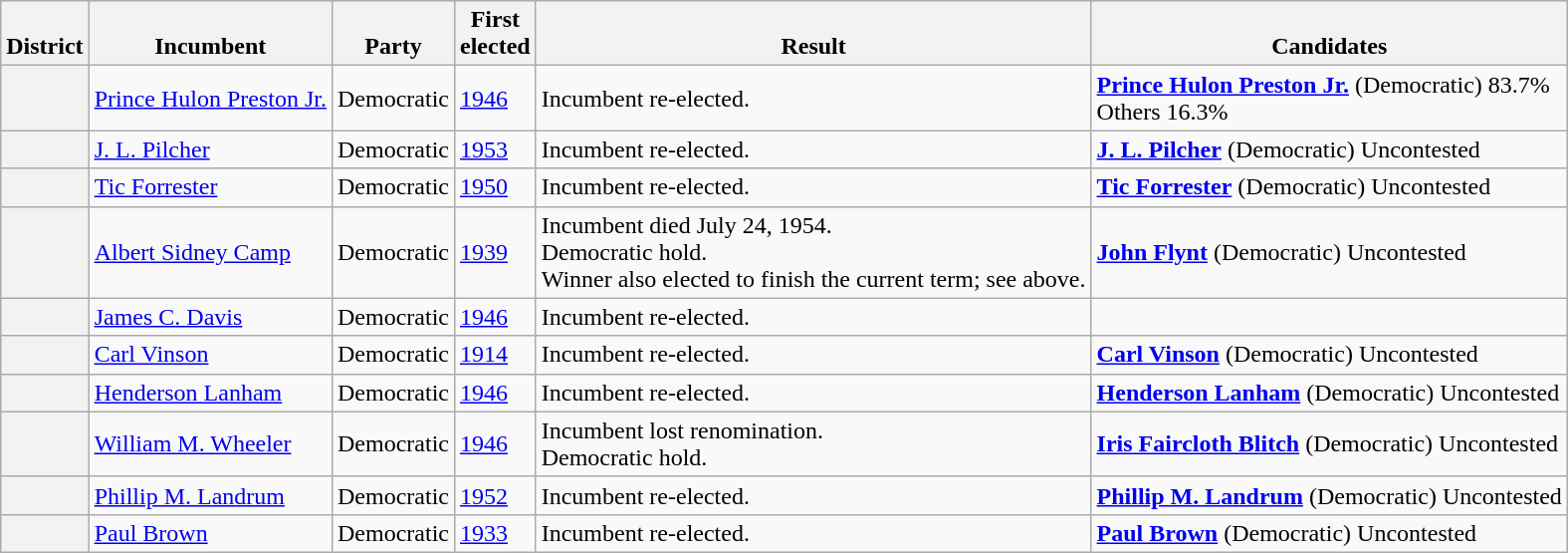<table class=wikitable>
<tr valign=bottom>
<th>District</th>
<th>Incumbent</th>
<th>Party</th>
<th>First<br>elected</th>
<th>Result</th>
<th>Candidates</th>
</tr>
<tr>
<th></th>
<td><a href='#'>Prince Hulon Preston Jr.</a></td>
<td>Democratic</td>
<td><a href='#'>1946</a></td>
<td>Incumbent re-elected.</td>
<td nowrap> <strong><a href='#'>Prince Hulon Preston Jr.</a></strong> (Democratic) 83.7%<br>Others 16.3%</td>
</tr>
<tr>
<th></th>
<td><a href='#'>J. L. Pilcher</a></td>
<td>Democratic</td>
<td><a href='#'>1953</a></td>
<td>Incumbent re-elected.</td>
<td nowrap> <strong><a href='#'>J. L. Pilcher</a></strong> (Democratic) Uncontested</td>
</tr>
<tr>
<th></th>
<td><a href='#'>Tic Forrester</a></td>
<td>Democratic</td>
<td><a href='#'>1950</a></td>
<td>Incumbent re-elected.</td>
<td nowrap> <strong><a href='#'>Tic Forrester</a></strong> (Democratic) Uncontested</td>
</tr>
<tr>
<th></th>
<td><a href='#'>Albert Sidney Camp</a></td>
<td>Democratic</td>
<td><a href='#'>1939</a></td>
<td>Incumbent died July 24, 1954.<br>Democratic hold.<br>Winner also elected to finish the current term; see above.</td>
<td nowrap> <strong><a href='#'>John Flynt</a></strong> (Democratic) Uncontested</td>
</tr>
<tr>
<th></th>
<td><a href='#'>James C. Davis</a></td>
<td>Democratic</td>
<td><a href='#'>1946</a></td>
<td>Incumbent re-elected.</td>
<td nowrap></td>
</tr>
<tr>
<th></th>
<td><a href='#'>Carl Vinson</a></td>
<td>Democratic</td>
<td><a href='#'>1914</a></td>
<td>Incumbent re-elected.</td>
<td nowrap> <strong><a href='#'>Carl Vinson</a></strong> (Democratic) Uncontested</td>
</tr>
<tr>
<th></th>
<td><a href='#'>Henderson Lanham</a></td>
<td>Democratic</td>
<td><a href='#'>1946</a></td>
<td>Incumbent re-elected.</td>
<td nowrap> <strong><a href='#'>Henderson Lanham</a></strong> (Democratic) Uncontested</td>
</tr>
<tr>
<th></th>
<td><a href='#'>William M. Wheeler</a></td>
<td>Democratic</td>
<td><a href='#'>1946</a></td>
<td>Incumbent lost renomination.<br>Democratic hold.</td>
<td nowrap> <strong><a href='#'>Iris Faircloth Blitch</a></strong> (Democratic) Uncontested</td>
</tr>
<tr>
<th></th>
<td><a href='#'>Phillip M. Landrum</a></td>
<td>Democratic</td>
<td><a href='#'>1952</a></td>
<td>Incumbent re-elected.</td>
<td nowrap> <strong><a href='#'>Phillip M. Landrum</a></strong> (Democratic) Uncontested</td>
</tr>
<tr>
<th></th>
<td><a href='#'>Paul Brown</a></td>
<td>Democratic</td>
<td><a href='#'>1933</a></td>
<td>Incumbent re-elected.</td>
<td nowrap> <strong><a href='#'>Paul Brown</a></strong> (Democratic) Uncontested</td>
</tr>
</table>
